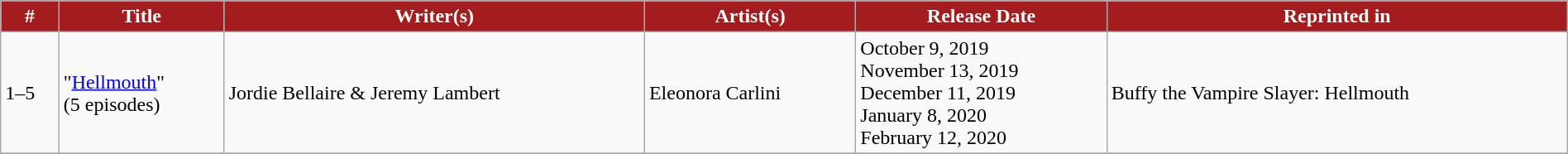<table style="width: 100%;" class="wikitable">
<tr>
<th style="background: #A41C1E; color: white;">#</th>
<th style="background: #A41C1E; color: white;">Title</th>
<th style="background: #A41C1E; color: white;">Writer(s)</th>
<th style="background: #A41C1E; color: white;">Artist(s)</th>
<th style="background: #A41C1E; color: white;">Release Date</th>
<th style="background: #A41C1E; color: white;">Reprinted in</th>
</tr>
<tr>
<td>1–5</td>
<td>"<a href='#'>Hellmouth</a>"<br>(5 episodes)</td>
<td>Jordie Bellaire & Jeremy Lambert</td>
<td>Eleonora Carlini</td>
<td>October 9, 2019 <br>November 13, 2019 <br>December 11, 2019 <br>January 8, 2020 <br>February 12, 2020</td>
<td>Buffy the Vampire Slayer: Hellmouth</td>
</tr>
<tr>
</tr>
</table>
